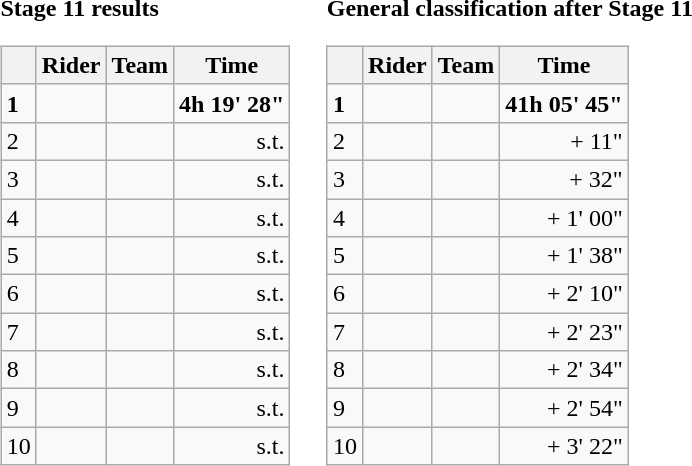<table>
<tr>
<td><strong>Stage 11 results</strong><br><table class="wikitable">
<tr>
<th></th>
<th>Rider</th>
<th>Team</th>
<th>Time</th>
</tr>
<tr>
<td><strong>1</strong></td>
<td><strong></strong></td>
<td><strong></strong></td>
<td align="right"><strong>4h 19' 28"</strong></td>
</tr>
<tr>
<td>2</td>
<td></td>
<td></td>
<td align="right">s.t.</td>
</tr>
<tr>
<td>3</td>
<td></td>
<td></td>
<td align="right">s.t.</td>
</tr>
<tr>
<td>4</td>
<td></td>
<td></td>
<td align="right">s.t.</td>
</tr>
<tr>
<td>5</td>
<td></td>
<td></td>
<td align="right">s.t.</td>
</tr>
<tr>
<td>6</td>
<td></td>
<td></td>
<td align="right">s.t.</td>
</tr>
<tr>
<td>7</td>
<td></td>
<td></td>
<td align="right">s.t.</td>
</tr>
<tr>
<td>8</td>
<td></td>
<td></td>
<td align="right">s.t.</td>
</tr>
<tr>
<td>9</td>
<td></td>
<td></td>
<td align="right">s.t.</td>
</tr>
<tr>
<td>10</td>
<td></td>
<td></td>
<td align="right">s.t.</td>
</tr>
</table>
</td>
<td></td>
<td><strong>General classification after Stage 11</strong><br><table class="wikitable">
<tr>
<th></th>
<th>Rider</th>
<th>Team</th>
<th>Time</th>
</tr>
<tr>
<td><strong>1</strong></td>
<td><strong></strong></td>
<td><strong></strong></td>
<td align="right"><strong>41h 05' 45"</strong></td>
</tr>
<tr>
<td>2</td>
<td></td>
<td></td>
<td align="right">+ 11"</td>
</tr>
<tr>
<td>3</td>
<td></td>
<td></td>
<td align="right">+ 32"</td>
</tr>
<tr>
<td>4</td>
<td></td>
<td></td>
<td align="right">+ 1' 00"</td>
</tr>
<tr>
<td>5</td>
<td></td>
<td></td>
<td align="right">+ 1' 38"</td>
</tr>
<tr>
<td>6</td>
<td></td>
<td></td>
<td align="right">+ 2' 10"</td>
</tr>
<tr>
<td>7</td>
<td></td>
<td></td>
<td align="right">+ 2' 23"</td>
</tr>
<tr>
<td>8</td>
<td></td>
<td></td>
<td align="right">+ 2' 34"</td>
</tr>
<tr>
<td>9</td>
<td></td>
<td></td>
<td align="right">+ 2' 54"</td>
</tr>
<tr>
<td>10</td>
<td></td>
<td></td>
<td align="right">+ 3' 22"</td>
</tr>
</table>
</td>
</tr>
</table>
